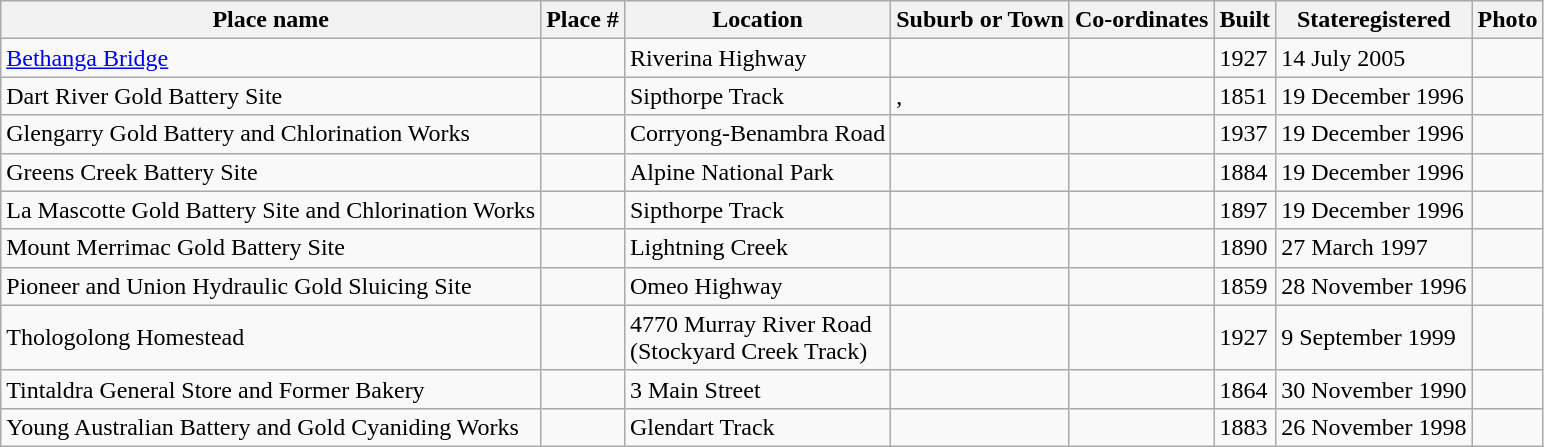<table class="wikitable sortable">
<tr>
<th>Place name</th>
<th>Place #</th>
<th>Location</th>
<th>Suburb or Town</th>
<th>Co-ordinates</th>
<th>Built</th>
<th>Stateregistered</th>
<th class="unsortable">Photo</th>
</tr>
<tr>
<td><a href='#'>Bethanga Bridge</a></td>
<td></td>
<td>Riverina Highway</td>
<td></td>
<td></td>
<td>1927</td>
<td>14 July 2005</td>
<td></td>
</tr>
<tr>
<td>Dart River Gold Battery Site</td>
<td></td>
<td>Sipthorpe Track</td>
<td>,<br></td>
<td></td>
<td>1851</td>
<td>19 December 1996</td>
<td></td>
</tr>
<tr>
<td>Glengarry Gold Battery and Chlorination Works</td>
<td></td>
<td>Corryong-Benambra Road</td>
<td></td>
<td></td>
<td>1937</td>
<td>19 December 1996</td>
<td></td>
</tr>
<tr>
<td>Greens Creek Battery Site</td>
<td></td>
<td>Alpine National Park</td>
<td></td>
<td></td>
<td>1884</td>
<td>19 December 1996</td>
<td></td>
</tr>
<tr>
<td>La Mascotte Gold Battery Site and Chlorination Works</td>
<td></td>
<td>Sipthorpe Track</td>
<td></td>
<td></td>
<td>1897</td>
<td>19 December 1996</td>
<td></td>
</tr>
<tr>
<td>Mount Merrimac Gold Battery Site</td>
<td></td>
<td>Lightning Creek</td>
<td></td>
<td></td>
<td>1890</td>
<td>27 March 1997</td>
<td></td>
</tr>
<tr>
<td>Pioneer and Union Hydraulic Gold Sluicing Site</td>
<td></td>
<td>Omeo Highway</td>
<td></td>
<td></td>
<td>1859</td>
<td>28 November 1996</td>
<td></td>
</tr>
<tr>
<td>Thologolong Homestead</td>
<td></td>
<td>4770 Murray River Road<br>(Stockyard Creek Track)</td>
<td></td>
<td></td>
<td>1927</td>
<td>9 September 1999</td>
<td></td>
</tr>
<tr>
<td>Tintaldra General Store and Former Bakery</td>
<td></td>
<td>3 Main Street</td>
<td></td>
<td></td>
<td>1864</td>
<td>30 November 1990</td>
<td></td>
</tr>
<tr>
<td>Young Australian Battery and Gold Cyaniding Works</td>
<td></td>
<td>Glendart Track</td>
<td></td>
<td></td>
<td>1883</td>
<td>26 November 1998</td>
<td></td>
</tr>
</table>
